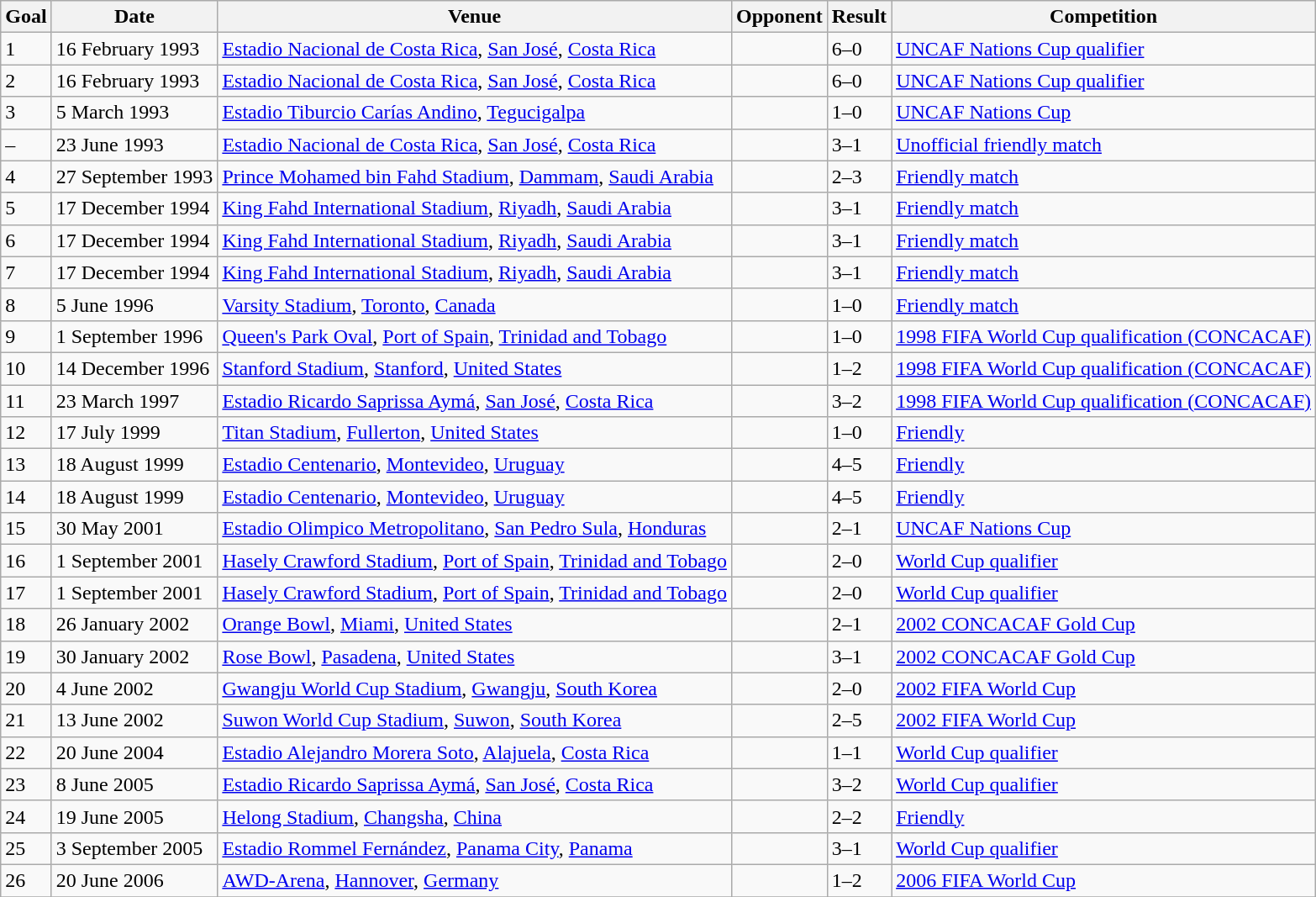<table class="wikitable">
<tr>
<th>Goal</th>
<th>Date</th>
<th>Venue</th>
<th>Opponent</th>
<th>Result</th>
<th>Competition</th>
</tr>
<tr>
<td>1</td>
<td>16 February 1993</td>
<td><a href='#'>Estadio Nacional de Costa Rica</a>, <a href='#'>San José</a>, <a href='#'>Costa Rica</a></td>
<td></td>
<td>6–0</td>
<td><a href='#'>UNCAF Nations Cup qualifier</a></td>
</tr>
<tr>
<td>2</td>
<td>16 February 1993</td>
<td><a href='#'>Estadio Nacional de Costa Rica</a>, <a href='#'>San José</a>, <a href='#'>Costa Rica</a></td>
<td></td>
<td>6–0</td>
<td><a href='#'>UNCAF Nations Cup qualifier</a></td>
</tr>
<tr>
<td>3</td>
<td>5 March 1993</td>
<td><a href='#'>Estadio Tiburcio Carías Andino</a>, <a href='#'>Tegucigalpa</a></td>
<td></td>
<td>1–0</td>
<td><a href='#'>UNCAF Nations Cup</a></td>
</tr>
<tr>
<td>–</td>
<td>23 June 1993</td>
<td><a href='#'>Estadio Nacional de Costa Rica</a>, <a href='#'>San José</a>, <a href='#'>Costa Rica</a></td>
<td></td>
<td>3–1</td>
<td><a href='#'>Unofficial friendly match</a></td>
</tr>
<tr>
<td>4</td>
<td>27 September 1993</td>
<td><a href='#'>Prince Mohamed bin Fahd Stadium</a>, <a href='#'>Dammam</a>, <a href='#'>Saudi Arabia</a></td>
<td></td>
<td>2–3</td>
<td><a href='#'>Friendly match</a></td>
</tr>
<tr>
<td>5</td>
<td>17 December 1994</td>
<td><a href='#'>King Fahd International Stadium</a>, <a href='#'>Riyadh</a>, <a href='#'>Saudi Arabia</a></td>
<td></td>
<td>3–1</td>
<td><a href='#'>Friendly match</a></td>
</tr>
<tr>
<td>6</td>
<td>17 December 1994</td>
<td><a href='#'>King Fahd International Stadium</a>, <a href='#'>Riyadh</a>, <a href='#'>Saudi Arabia</a></td>
<td></td>
<td>3–1</td>
<td><a href='#'>Friendly match</a></td>
</tr>
<tr>
<td>7</td>
<td>17 December 1994</td>
<td><a href='#'>King Fahd International Stadium</a>, <a href='#'>Riyadh</a>, <a href='#'>Saudi Arabia</a></td>
<td></td>
<td>3–1</td>
<td><a href='#'>Friendly match</a></td>
</tr>
<tr>
<td>8</td>
<td>5 June 1996</td>
<td><a href='#'>Varsity Stadium</a>, <a href='#'>Toronto</a>, <a href='#'>Canada</a></td>
<td></td>
<td>1–0</td>
<td><a href='#'>Friendly match</a></td>
</tr>
<tr>
<td>9</td>
<td>1 September 1996</td>
<td><a href='#'>Queen's Park Oval</a>, <a href='#'>Port of Spain</a>, <a href='#'>Trinidad and Tobago</a></td>
<td></td>
<td>1–0</td>
<td><a href='#'>1998 FIFA World Cup qualification (CONCACAF)</a></td>
</tr>
<tr>
<td>10</td>
<td>14 December 1996</td>
<td><a href='#'>Stanford Stadium</a>, <a href='#'>Stanford</a>, <a href='#'>United States</a></td>
<td></td>
<td>1–2</td>
<td><a href='#'>1998 FIFA World Cup qualification (CONCACAF)</a></td>
</tr>
<tr>
<td>11</td>
<td>23 March 1997</td>
<td><a href='#'>Estadio Ricardo Saprissa Aymá</a>, <a href='#'>San José</a>, <a href='#'>Costa Rica</a></td>
<td></td>
<td>3–2</td>
<td><a href='#'>1998 FIFA World Cup qualification (CONCACAF)</a></td>
</tr>
<tr>
<td>12</td>
<td>17 July 1999</td>
<td><a href='#'>Titan Stadium</a>, <a href='#'>Fullerton</a>, <a href='#'>United States</a></td>
<td></td>
<td>1–0</td>
<td><a href='#'>Friendly</a></td>
</tr>
<tr>
<td>13</td>
<td>18 August 1999</td>
<td><a href='#'>Estadio Centenario</a>, <a href='#'>Montevideo</a>, <a href='#'>Uruguay</a></td>
<td></td>
<td>4–5</td>
<td><a href='#'>Friendly</a></td>
</tr>
<tr>
<td>14</td>
<td>18 August 1999</td>
<td><a href='#'>Estadio Centenario</a>, <a href='#'>Montevideo</a>, <a href='#'>Uruguay</a></td>
<td></td>
<td>4–5</td>
<td><a href='#'>Friendly</a></td>
</tr>
<tr>
<td>15</td>
<td>30 May 2001</td>
<td><a href='#'>Estadio Olimpico Metropolitano</a>, <a href='#'>San Pedro Sula</a>, <a href='#'>Honduras</a></td>
<td></td>
<td>2–1</td>
<td><a href='#'>UNCAF Nations Cup</a></td>
</tr>
<tr>
<td>16</td>
<td>1 September 2001</td>
<td><a href='#'>Hasely Crawford Stadium</a>, <a href='#'>Port of Spain</a>, <a href='#'>Trinidad and Tobago</a></td>
<td></td>
<td>2–0</td>
<td><a href='#'>World Cup qualifier</a></td>
</tr>
<tr>
<td>17</td>
<td>1 September 2001</td>
<td><a href='#'>Hasely Crawford Stadium</a>, <a href='#'>Port of Spain</a>, <a href='#'>Trinidad and Tobago</a></td>
<td></td>
<td>2–0</td>
<td><a href='#'>World Cup qualifier</a></td>
</tr>
<tr>
<td>18</td>
<td>26 January 2002</td>
<td><a href='#'>Orange Bowl</a>, <a href='#'>Miami</a>, <a href='#'>United States</a></td>
<td></td>
<td>2–1</td>
<td><a href='#'>2002 CONCACAF Gold Cup</a></td>
</tr>
<tr>
<td>19</td>
<td>30 January 2002</td>
<td><a href='#'>Rose Bowl</a>, <a href='#'>Pasadena</a>, <a href='#'>United States</a></td>
<td></td>
<td>3–1</td>
<td><a href='#'>2002 CONCACAF Gold Cup</a></td>
</tr>
<tr>
<td>20</td>
<td>4 June 2002</td>
<td><a href='#'>Gwangju World Cup Stadium</a>, <a href='#'>Gwangju</a>, <a href='#'>South Korea</a></td>
<td></td>
<td>2–0</td>
<td><a href='#'>2002 FIFA World Cup</a></td>
</tr>
<tr>
<td>21</td>
<td>13 June 2002</td>
<td><a href='#'>Suwon World Cup Stadium</a>, <a href='#'>Suwon</a>, <a href='#'>South Korea</a></td>
<td></td>
<td>2–5</td>
<td><a href='#'>2002 FIFA World Cup</a></td>
</tr>
<tr>
<td>22</td>
<td>20 June 2004</td>
<td><a href='#'>Estadio Alejandro Morera Soto</a>, <a href='#'>Alajuela</a>, <a href='#'>Costa Rica</a></td>
<td></td>
<td>1–1</td>
<td><a href='#'>World Cup qualifier</a></td>
</tr>
<tr>
<td>23</td>
<td>8 June 2005</td>
<td><a href='#'>Estadio Ricardo Saprissa Aymá</a>, <a href='#'>San José</a>, <a href='#'>Costa Rica</a></td>
<td></td>
<td>3–2</td>
<td><a href='#'>World Cup qualifier</a></td>
</tr>
<tr>
<td>24</td>
<td>19 June 2005</td>
<td><a href='#'>Helong Stadium</a>, <a href='#'>Changsha</a>, <a href='#'>China</a></td>
<td></td>
<td>2–2</td>
<td><a href='#'>Friendly</a></td>
</tr>
<tr>
<td>25</td>
<td>3 September 2005</td>
<td><a href='#'>Estadio Rommel Fernández</a>, <a href='#'>Panama City</a>, <a href='#'>Panama</a></td>
<td></td>
<td>3–1</td>
<td><a href='#'>World Cup qualifier</a></td>
</tr>
<tr>
<td>26</td>
<td>20 June 2006</td>
<td><a href='#'>AWD-Arena</a>, <a href='#'>Hannover</a>, <a href='#'>Germany</a></td>
<td></td>
<td>1–2</td>
<td><a href='#'>2006 FIFA World Cup</a></td>
</tr>
<tr>
</tr>
</table>
